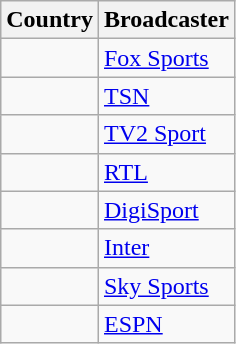<table class="wikitable">
<tr>
<th align=center>Country</th>
<th align=center>Broadcaster</th>
</tr>
<tr>
<td></td>
<td><a href='#'>Fox Sports</a></td>
</tr>
<tr>
<td></td>
<td><a href='#'>TSN</a></td>
</tr>
<tr>
<td></td>
<td><a href='#'>TV2 Sport</a></td>
</tr>
<tr>
<td></td>
<td><a href='#'>RTL</a></td>
</tr>
<tr>
<td></td>
<td><a href='#'>DigiSport</a></td>
</tr>
<tr>
<td></td>
<td><a href='#'>Inter</a></td>
</tr>
<tr>
<td></td>
<td><a href='#'>Sky Sports</a></td>
</tr>
<tr>
<td></td>
<td><a href='#'>ESPN</a></td>
</tr>
</table>
